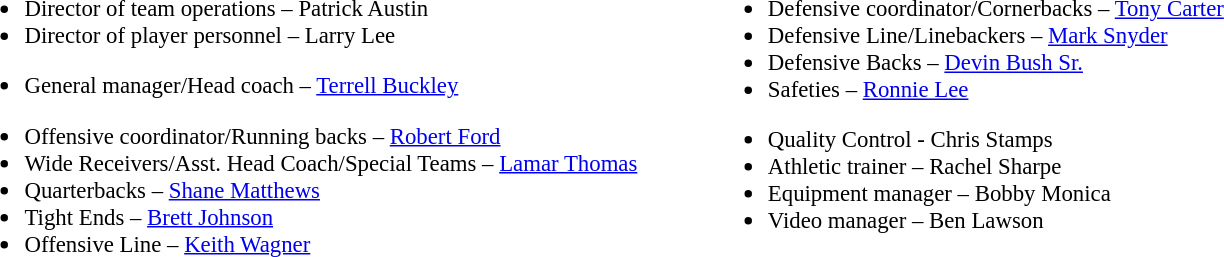<table class="toccolours" style="text-align: left;">
<tr>
<td colspan=7 style="text-align:right;"></td>
</tr>
<tr>
<td style="vertical-align:top;"></td>
<td style="font-size: 95%;vertical-align:top;"><br><ul><li>Director of team operations – Patrick Austin</li><li>Director of player personnel – Larry Lee</li></ul><ul><li>General manager/Head coach – <a href='#'>Terrell Buckley</a></li></ul><ul><li>Offensive coordinator/Running backs – <a href='#'>Robert Ford</a></li><li>Wide Receivers/Asst. Head Coach/Special Teams – <a href='#'>Lamar Thomas</a></li><li>Quarterbacks – <a href='#'>Shane Matthews</a></li><li>Tight Ends – <a href='#'>Brett Johnson</a></li><li>Offensive Line – <a href='#'>Keith Wagner</a></li></ul></td>
<td width="35"> </td>
<td style="vertical-align:top;"></td>
<td style="font-size: 95%;vertical-align:top;"><br><ul><li>Defensive coordinator/Cornerbacks – <a href='#'>Tony Carter</a></li><li>Defensive Line/Linebackers – <a href='#'>Mark Snyder</a></li><li>Defensive Backs – <a href='#'>Devin Bush Sr.</a></li><li>Safeties – <a href='#'>Ronnie Lee</a></li></ul><ul><li>Quality Control - Chris Stamps</li><li>Athletic trainer – Rachel Sharpe</li><li>Equipment manager – Bobby Monica</li><li>Video manager – Ben Lawson</li></ul></td>
</tr>
</table>
